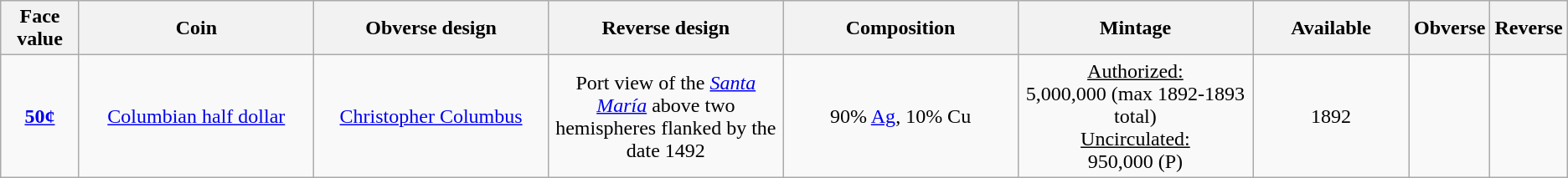<table class="wikitable">
<tr>
<th width="5%">Face value</th>
<th width="15%">Coin</th>
<th width="15%">Obverse design</th>
<th width="15%">Reverse design</th>
<th width="15%">Composition</th>
<th width="15%">Mintage</th>
<th width="10%">Available</th>
<th>Obverse</th>
<th>Reverse</th>
</tr>
<tr>
<td align="center"><strong><a href='#'>50¢</a></strong></td>
<td align="center"><a href='#'>Columbian half dollar</a></td>
<td align="center"><a href='#'>Christopher Columbus</a></td>
<td align="center">Port view of the <em><a href='#'>Santa María</a></em> above two hemispheres flanked by the date 1492</td>
<td align="center">90% <a href='#'>Ag</a>, 10% Cu</td>
<td align="center"><u>Authorized:</u><br>5,000,000 (max 1892-1893 total)<br><u>Uncirculated:</u><br>950,000 (P)</td>
<td align="center">1892</td>
<td></td>
<td></td>
</tr>
</table>
